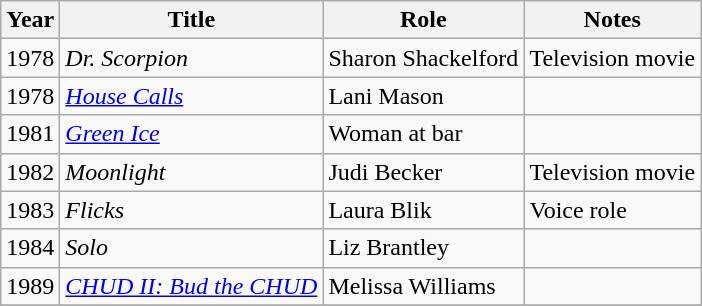<table class="wikitable sortable">
<tr>
<th>Year</th>
<th>Title</th>
<th>Role</th>
<th class="unsortable">Notes</th>
</tr>
<tr>
<td>1978</td>
<td><em>Dr. Scorpion</em></td>
<td>Sharon Shackelford</td>
<td>Television movie</td>
</tr>
<tr>
<td>1978</td>
<td><em><a href='#'>House Calls</a></em></td>
<td>Lani Mason</td>
<td></td>
</tr>
<tr>
<td>1981</td>
<td><em><a href='#'>Green Ice</a></em></td>
<td>Woman at bar</td>
<td></td>
</tr>
<tr>
<td>1982</td>
<td><em>Moonlight</em></td>
<td>Judi Becker</td>
<td>Television movie</td>
</tr>
<tr>
<td>1983</td>
<td><em>Flicks</em></td>
<td>Laura Blik</td>
<td>Voice role</td>
</tr>
<tr>
<td>1984</td>
<td><em>Solo</em></td>
<td>Liz Brantley</td>
<td></td>
</tr>
<tr>
<td>1989</td>
<td><em><a href='#'>CHUD II: Bud the CHUD</a></em></td>
<td>Melissa Williams</td>
<td></td>
</tr>
<tr>
</tr>
</table>
